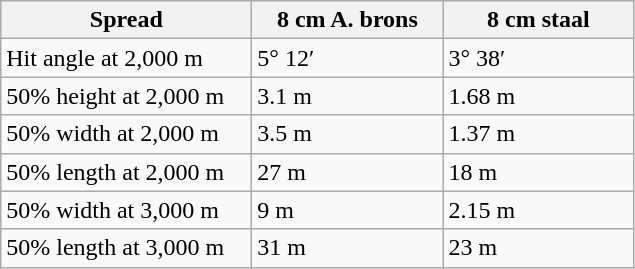<table class="wikitable">
<tr>
<th width="160">Spread</th>
<th width="120">8 cm A. brons</th>
<th width="120">8 cm staal</th>
</tr>
<tr>
<td>Hit angle at 2,000 m</td>
<td>5° 12′</td>
<td>3° 38′</td>
</tr>
<tr>
<td>50% height at 2,000 m</td>
<td>3.1 m</td>
<td>1.68 m</td>
</tr>
<tr>
<td>50% width at 2,000 m</td>
<td>3.5 m</td>
<td>1.37 m</td>
</tr>
<tr>
<td>50% length at 2,000 m</td>
<td>27 m</td>
<td>18 m</td>
</tr>
<tr>
<td>50% width at 3,000 m</td>
<td>9 m</td>
<td>2.15 m</td>
</tr>
<tr>
<td>50% length at 3,000 m</td>
<td>31 m</td>
<td>23 m</td>
</tr>
</table>
